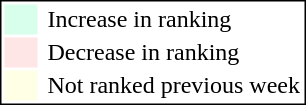<table style="border:1px solid black; float:right;">
<tr>
<td style="background:#D8FFEB; width:20px;"></td>
<td></td>
<td>Increase in ranking</td>
</tr>
<tr>
<td style="background:#FFE6E6; width:20px;"></td>
<td></td>
<td>Decrease in ranking</td>
</tr>
<tr>
<td style="background:#FFFFE6; width:20px;"></td>
<td></td>
<td>Not ranked previous week</td>
</tr>
</table>
